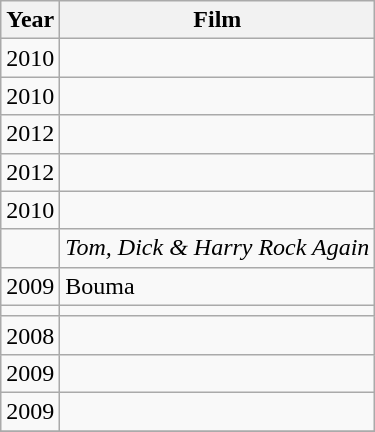<table class="wikitable">
<tr>
<th>Year</th>
<th>Film</th>
</tr>
<tr>
<td>2010</td>
<td><em></em></td>
</tr>
<tr>
<td>2010</td>
<td><em></em></td>
</tr>
<tr>
<td>2012</td>
<td><em></em></td>
</tr>
<tr>
<td>2012</td>
<td><em></em></td>
</tr>
<tr>
<td>2010</td>
<td><em></em></td>
</tr>
<tr>
<td></td>
<td><em>Tom, Dick & Harry Rock Again</em></td>
</tr>
<tr>
<td>2009</td>
<td>Bouma</td>
</tr>
<tr>
<td></td>
<td></td>
</tr>
<tr>
<td>2008</td>
<td></td>
</tr>
<tr>
<td>2009</td>
<td><em></em></td>
</tr>
<tr>
<td>2009</td>
<td><em></em></td>
</tr>
<tr>
</tr>
</table>
